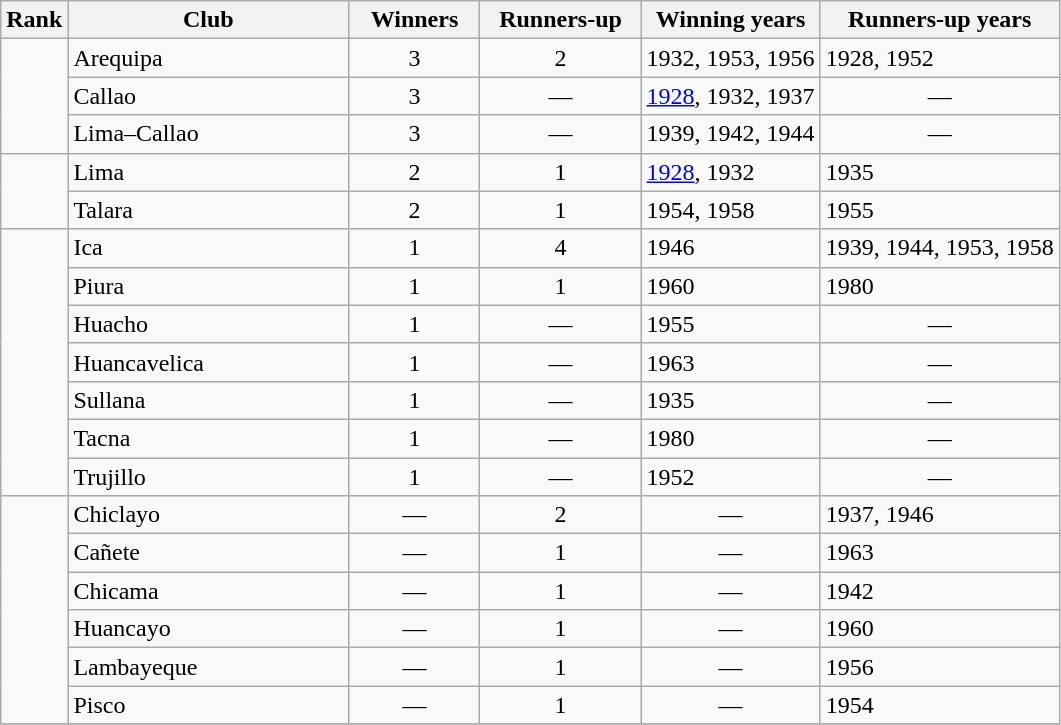<table class="wikitable sortable">
<tr>
<th>Rank</th>
<th scope=col class="unsortable" width=180>Club</th>
<th scope=col width=80>Winners</th>
<th scope=col width=100>Runners-up</th>
<th scope=col class="unsortable">Winning years</th>
<th scope=col class="unsortable">Runners-up years</th>
</tr>
<tr>
<td rowspan="3"></td>
<td> Arequipa</td>
<td align=center>3</td>
<td align=center>2</td>
<td>1932, 1953, 1956</td>
<td>1928, 1952</td>
</tr>
<tr>
<td> Callao</td>
<td align=center>3</td>
<td align=center>—</td>
<td><a href='#'>1928</a>, 1932, 1937</td>
<td align=center>—</td>
</tr>
<tr>
<td> Lima–Callao</td>
<td align=center>3</td>
<td align=center>—</td>
<td>1939, 1942, 1944</td>
<td align=center>—</td>
</tr>
<tr>
<td rowspan="2"></td>
<td> Lima</td>
<td align=center>2</td>
<td align=center>1</td>
<td><a href='#'>1928</a>, 1932</td>
<td>1935</td>
</tr>
<tr>
<td> Talara</td>
<td align=center>2</td>
<td align=center>1</td>
<td>1954, 1958</td>
<td>1955</td>
</tr>
<tr>
<td rowspan="7"></td>
<td> Ica</td>
<td align=center>1</td>
<td align=center>4</td>
<td>1946</td>
<td>1939, 1944, 1953, 1958</td>
</tr>
<tr>
<td> Piura</td>
<td align=center>1</td>
<td align=center>1</td>
<td>1960</td>
<td>1980</td>
</tr>
<tr>
<td> Huacho</td>
<td align=center>1</td>
<td align=center>—</td>
<td>1955</td>
<td align=center>—</td>
</tr>
<tr>
<td> Huancavelica</td>
<td align=center>1</td>
<td align=center>—</td>
<td>1963</td>
<td align=center>—</td>
</tr>
<tr>
<td> Sullana</td>
<td align=center>1</td>
<td align=center>—</td>
<td>1935</td>
<td align=center>—</td>
</tr>
<tr>
<td> Tacna</td>
<td align=center>1</td>
<td align=center>—</td>
<td>1980</td>
<td align=center>—</td>
</tr>
<tr>
<td> Trujillo</td>
<td align=center>1</td>
<td align=center>—</td>
<td>1952</td>
<td align=center>—</td>
</tr>
<tr>
<td rowspan="6"></td>
<td> Chiclayo</td>
<td align=center>—</td>
<td align=center>2</td>
<td align=center>—</td>
<td>1937, 1946</td>
</tr>
<tr>
<td> Cañete</td>
<td align=center>—</td>
<td align=center>1</td>
<td align=center>—</td>
<td>1963</td>
</tr>
<tr>
<td> Chicama</td>
<td align=center>—</td>
<td align=center>1</td>
<td align=center>—</td>
<td>1942</td>
</tr>
<tr>
<td> Huancayo</td>
<td align=center>—</td>
<td align=center>1</td>
<td align=center>—</td>
<td>1960</td>
</tr>
<tr>
<td> Lambayeque</td>
<td align=center>—</td>
<td align=center>1</td>
<td align=center>—</td>
<td>1956</td>
</tr>
<tr>
<td> Pisco</td>
<td align=center>—</td>
<td align=center>1</td>
<td align=center>—</td>
<td>1954</td>
</tr>
<tr>
</tr>
</table>
